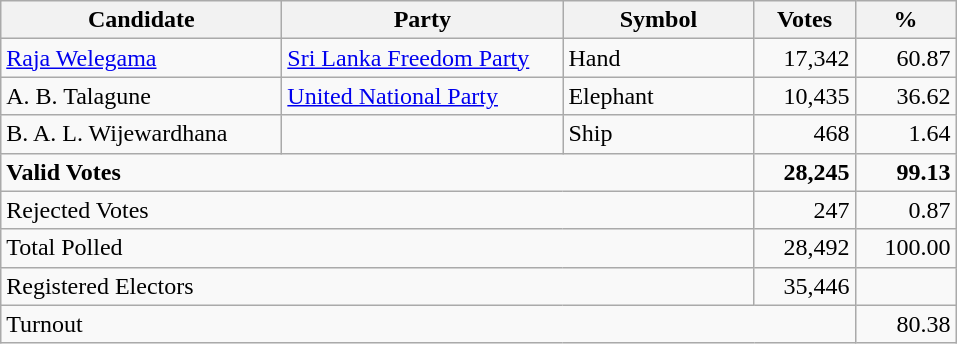<table class="wikitable" border="1" style="text-align:right;">
<tr>
<th align=left width="180">Candidate</th>
<th align=left width="180">Party</th>
<th align=left width="120">Symbol</th>
<th align=left width="60">Votes</th>
<th align=left width="60">%</th>
</tr>
<tr>
<td align=left><a href='#'>Raja Welegama</a></td>
<td align=left><a href='#'>Sri Lanka Freedom Party</a></td>
<td align=left>Hand</td>
<td>17,342</td>
<td>60.87</td>
</tr>
<tr>
<td align=left>A. B. Talagune</td>
<td align=left><a href='#'>United National Party</a></td>
<td align=left>Elephant</td>
<td>10,435</td>
<td>36.62</td>
</tr>
<tr>
<td align=left>B. A. L. Wijewardhana</td>
<td align=left></td>
<td align=left>Ship</td>
<td>468</td>
<td>1.64</td>
</tr>
<tr>
<td align=left colspan=3><strong>Valid Votes</strong></td>
<td><strong>28,245</strong></td>
<td><strong>99.13</strong></td>
</tr>
<tr>
<td align=left colspan=3>Rejected Votes</td>
<td>247</td>
<td>0.87</td>
</tr>
<tr>
<td align=left colspan=3>Total Polled</td>
<td>28,492</td>
<td>100.00</td>
</tr>
<tr>
<td align=left colspan=3>Registered Electors</td>
<td>35,446</td>
<td></td>
</tr>
<tr>
<td align=left colspan=4>Turnout</td>
<td>80.38</td>
</tr>
</table>
